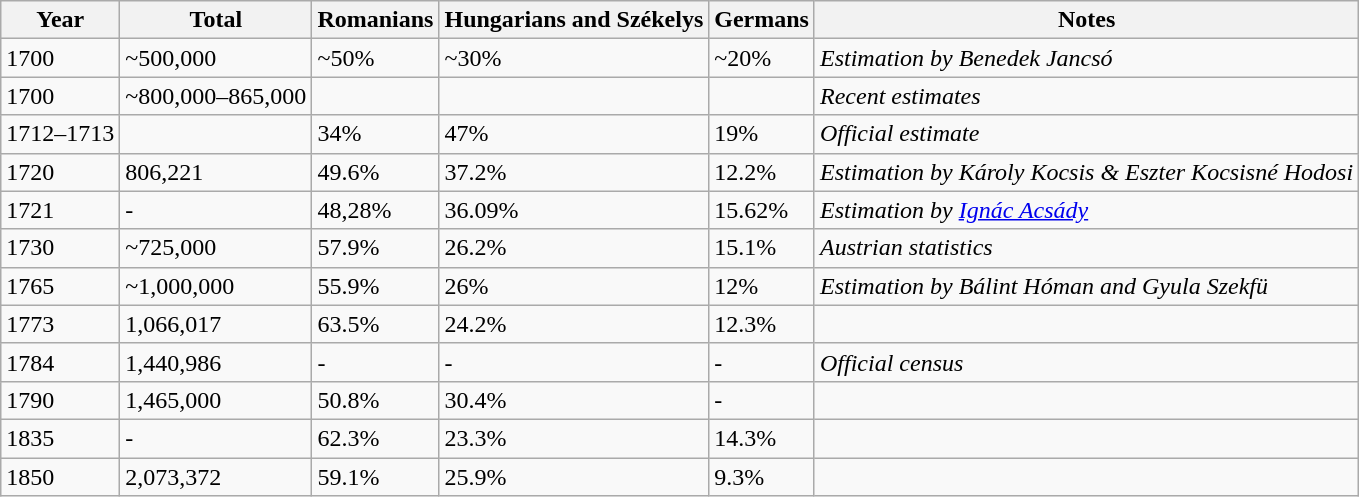<table class="wikitable">
<tr>
<th>Year</th>
<th>Total</th>
<th>Romanians</th>
<th>Hungarians and Székelys</th>
<th>Germans</th>
<th>Notes</th>
</tr>
<tr>
<td>1700</td>
<td>~500,000</td>
<td>~50%</td>
<td>~30%</td>
<td>~20%</td>
<td><em>Estimation by Benedek Jancsó</em></td>
</tr>
<tr>
<td>1700</td>
<td>~800,000–865,000</td>
<td></td>
<td></td>
<td></td>
<td><em>Recent estimates</em></td>
</tr>
<tr>
<td>1712–1713</td>
<td></td>
<td>34%</td>
<td>47%</td>
<td>19%</td>
<td><em>Official estimate</em></td>
</tr>
<tr>
<td>1720</td>
<td>806,221</td>
<td>49.6%</td>
<td>37.2%</td>
<td>12.2%</td>
<td><em>Estimation by Károly Kocsis & Eszter Kocsisné Hodosi</em></td>
</tr>
<tr>
<td>1721</td>
<td>-</td>
<td>48,28%</td>
<td>36.09%</td>
<td>15.62%</td>
<td><em>Estimation by <a href='#'>Ignác Acsády</a></em></td>
</tr>
<tr>
<td>1730</td>
<td>~725,000</td>
<td>57.9%</td>
<td>26.2%</td>
<td>15.1%</td>
<td><em>Austrian statistics</em></td>
</tr>
<tr>
<td>1765</td>
<td>~1,000,000</td>
<td>55.9%</td>
<td>26%</td>
<td>12%</td>
<td><em>Estimation by Bálint Hóman and Gyula Szekfü</em></td>
</tr>
<tr>
<td>1773</td>
<td>1,066,017</td>
<td>63.5%</td>
<td>24.2%</td>
<td>12.3%</td>
<td></td>
</tr>
<tr>
<td>1784</td>
<td>1,440,986</td>
<td>-</td>
<td>-</td>
<td>-</td>
<td><em>Official census</em></td>
</tr>
<tr>
<td>1790</td>
<td>1,465,000</td>
<td>50.8%</td>
<td>30.4%</td>
<td>-</td>
<td></td>
</tr>
<tr>
<td>1835</td>
<td>-</td>
<td>62.3%</td>
<td>23.3%</td>
<td>14.3%</td>
<td></td>
</tr>
<tr>
<td>1850</td>
<td>2,073,372</td>
<td>59.1%</td>
<td>25.9%</td>
<td>9.3%</td>
<td></td>
</tr>
</table>
